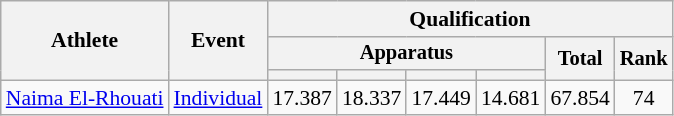<table class="wikitable" style="font-size:90%">
<tr>
<th rowspan="3">Athlete</th>
<th rowspan="3">Event</th>
<th colspan=6>Qualification</th>
</tr>
<tr style="font-size:95%">
<th colspan=4>Apparatus</th>
<th rowspan=2>Total</th>
<th rowspan=2>Rank</th>
</tr>
<tr style="font-size:95%">
<th></th>
<th></th>
<th></th>
<th></th>
</tr>
<tr align=center>
<td align=left><a href='#'>Naima El-Rhouati</a></td>
<td align=left><a href='#'>Individual</a></td>
<td>17.387</td>
<td>18.337</td>
<td>17.449</td>
<td>14.681</td>
<td>67.854</td>
<td>74</td>
</tr>
</table>
